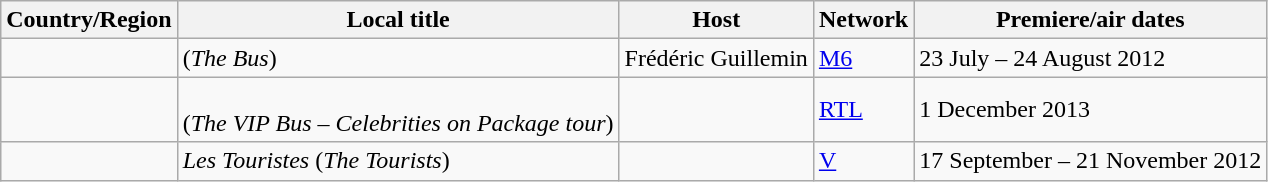<table class="wikitable">
<tr>
<th>Country/Region</th>
<th>Local title</th>
<th>Host</th>
<th>Network</th>
<th>Premiere/air dates</th>
</tr>
<tr>
<td></td>
<td><em></em> (<em>The Bus</em>)</td>
<td>Frédéric Guillemin</td>
<td><a href='#'>M6</a></td>
<td>23 July – 24 August 2012</td>
</tr>
<tr>
<td></td>
<td><em></em> <br> (<em>The VIP Bus – Celebrities on Package tour</em>)</td>
<td></td>
<td><a href='#'>RTL</a></td>
<td>1 December 2013</td>
</tr>
<tr>
<td></td>
<td><em>Les Touristes</em> (<em>The Tourists</em>)</td>
<td></td>
<td><a href='#'>V</a></td>
<td>17 September – 21 November 2012</td>
</tr>
</table>
